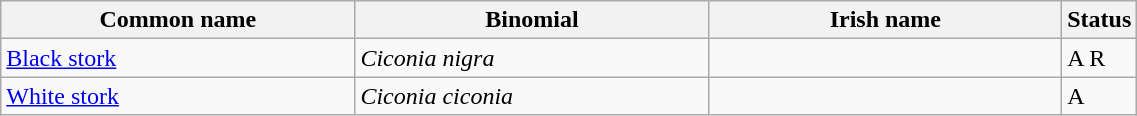<table width=60% class="wikitable">
<tr>
<th width=32%>Common name</th>
<th width=32%>Binomial</th>
<th width=32%>Irish name</th>
<th width=4%>Status</th>
</tr>
<tr>
<td><a href='#'>Black stork</a></td>
<td><em>Ciconia nigra</em></td>
<td></td>
<td>A R</td>
</tr>
<tr>
<td><a href='#'>White stork</a></td>
<td><em>Ciconia ciconia</em></td>
<td></td>
<td>A</td>
</tr>
</table>
